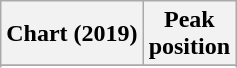<table class="wikitable sortable plainrowheaders">
<tr>
<th>Chart (2019)</th>
<th>Peak<br>position</th>
</tr>
<tr>
</tr>
<tr>
</tr>
<tr>
</tr>
</table>
